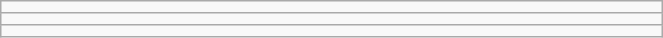<table class="wikitable" style=" text-align:center; font-size:110%;" width="35%">
<tr>
<td></td>
</tr>
<tr>
<td></td>
</tr>
<tr>
<td></td>
</tr>
</table>
